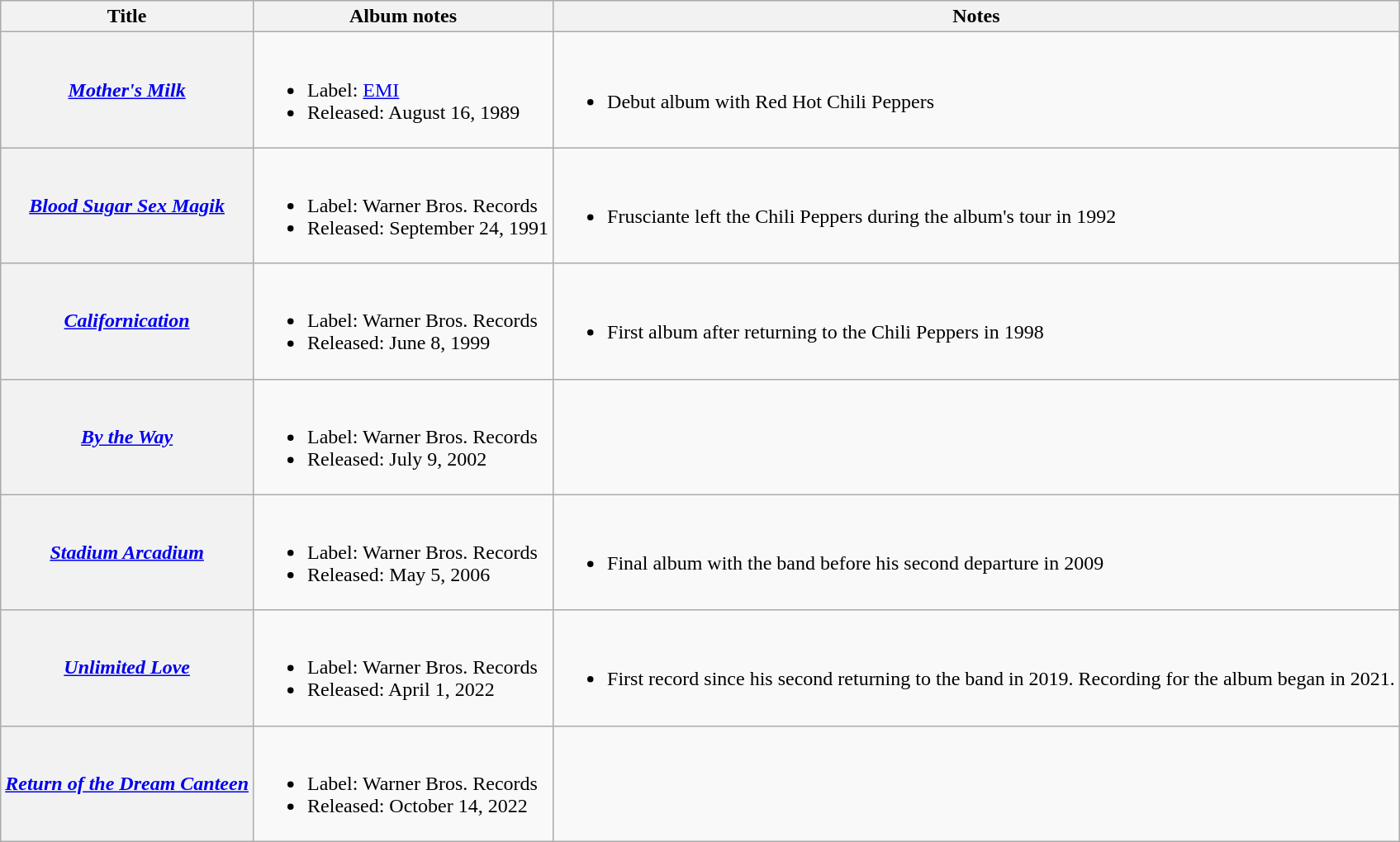<table class="wikitable plainrowheaders">
<tr>
<th scope="col">Title</th>
<th scope="col">Album notes</th>
<th scope="col">Notes</th>
</tr>
<tr>
<th scope="row"><em><a href='#'>Mother's Milk</a></em></th>
<td><br><ul><li>Label: <a href='#'>EMI</a></li><li>Released: August 16, 1989</li></ul></td>
<td><br><ul><li>Debut album with Red Hot Chili Peppers</li></ul></td>
</tr>
<tr>
<th scope="row"><em><a href='#'>Blood Sugar Sex Magik</a></em></th>
<td><br><ul><li>Label: Warner Bros. Records</li><li>Released: September 24, 1991</li></ul></td>
<td><br><ul><li>Frusciante left the Chili Peppers during the album's tour in 1992</li></ul></td>
</tr>
<tr>
<th scope="row"><em><a href='#'>Californication</a></em></th>
<td><br><ul><li>Label: Warner Bros. Records</li><li>Released: June 8, 1999</li></ul></td>
<td><br><ul><li>First album after returning to the Chili Peppers in 1998</li></ul></td>
</tr>
<tr>
<th scope="row"><em><a href='#'>By the Way</a></em></th>
<td><br><ul><li>Label: Warner Bros. Records</li><li>Released: July 9, 2002</li></ul></td>
<td></td>
</tr>
<tr>
<th scope="row"><em><a href='#'>Stadium Arcadium</a></em></th>
<td><br><ul><li>Label: Warner Bros. Records</li><li>Released: May 5, 2006</li></ul></td>
<td><br><ul><li>Final album with the band before his second departure in 2009</li></ul></td>
</tr>
<tr>
<th scope="row"><em><a href='#'>Unlimited Love</a></em></th>
<td><br><ul><li>Label: Warner Bros. Records</li><li>Released: April 1, 2022</li></ul></td>
<td><br><ul><li>First record since his second returning to the band in 2019. Recording for the album began in 2021.</li></ul></td>
</tr>
<tr>
<th scope="row"><em><a href='#'>Return of the Dream Canteen</a></em></th>
<td><br><ul><li>Label: Warner Bros. Records</li><li>Released: October 14, 2022</li></ul></td>
<td></td>
</tr>
</table>
